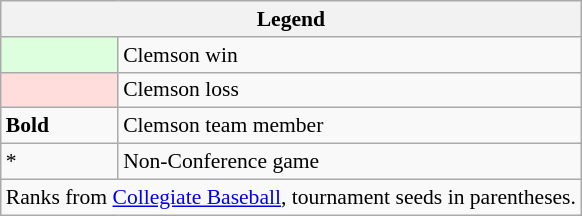<table class="wikitable" style="font-size:90%">
<tr>
<th colspan=2>Legend</th>
</tr>
<tr>
<td style="background:#ddffdd;"> </td>
<td>Clemson win</td>
</tr>
<tr>
<td style="background:#ffdddd;"> </td>
<td>Clemson loss</td>
</tr>
<tr>
<td><strong>Bold</strong></td>
<td>Clemson team member</td>
</tr>
<tr>
<td>*</td>
<td>Non-Conference game</td>
</tr>
<tr>
<td colspan=2>Ranks from <a href='#'>Collegiate Baseball</a>, tournament seeds in parentheses.</td>
</tr>
</table>
